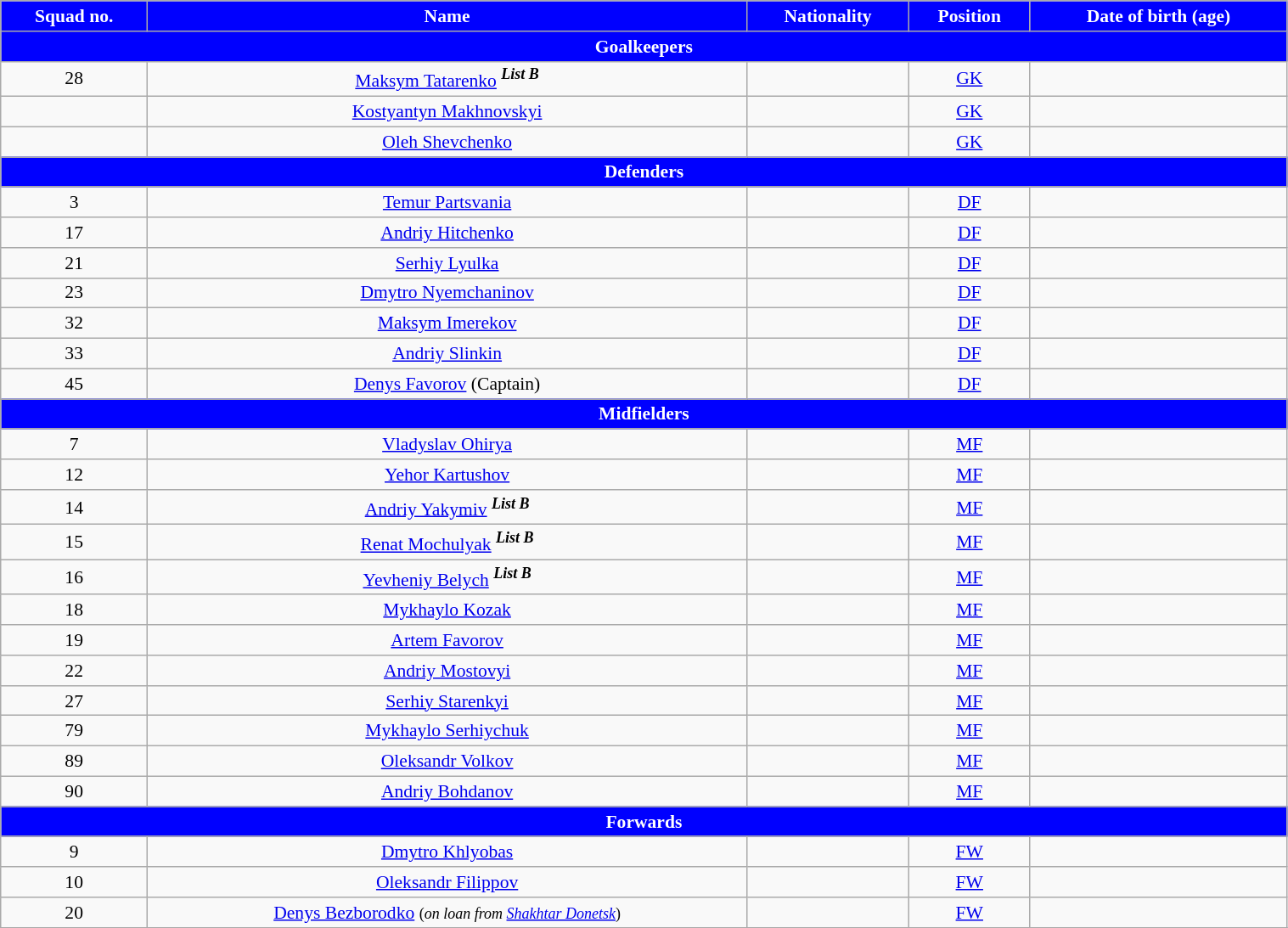<table class="wikitable" style="text-align:center; font-size:90%; width:80%">
<tr>
<th style="background:blue; color:white; text-align:center">Squad no.</th>
<th style="background:blue; color:white; text-align:center">Name</th>
<th style="background:blue; color:white; text-align:center">Nationality</th>
<th style="background:blue; color:white; text-align:center">Position</th>
<th style="background:blue; color:white; text-align:center">Date of birth (age)</th>
</tr>
<tr>
<th colspan="6" style="background:blue; color:white; text-align:center">Goalkeepers</th>
</tr>
<tr>
<td>28</td>
<td><a href='#'>Maksym Tatarenko</a> <sup><strong><em>List B</em></strong></sup></td>
<td></td>
<td><a href='#'>GK</a></td>
<td></td>
</tr>
<tr>
<td></td>
<td><a href='#'>Kostyantyn Makhnovskyi</a></td>
<td></td>
<td><a href='#'>GK</a></td>
<td></td>
</tr>
<tr>
<td></td>
<td><a href='#'>Oleh Shevchenko</a></td>
<td></td>
<td><a href='#'>GK</a></td>
<td></td>
</tr>
<tr>
<th colspan="6" style="background:blue; color:white; text-align:center">Defenders</th>
</tr>
<tr>
<td>3</td>
<td><a href='#'>Temur Partsvania</a></td>
<td></td>
<td><a href='#'>DF</a></td>
<td></td>
</tr>
<tr>
<td>17</td>
<td><a href='#'>Andriy Hitchenko</a></td>
<td></td>
<td><a href='#'>DF</a></td>
<td></td>
</tr>
<tr>
<td>21</td>
<td><a href='#'>Serhiy Lyulka</a></td>
<td></td>
<td><a href='#'>DF</a></td>
<td></td>
</tr>
<tr>
<td>23</td>
<td><a href='#'>Dmytro Nyemchaninov</a></td>
<td></td>
<td><a href='#'>DF</a></td>
<td></td>
</tr>
<tr>
<td>32</td>
<td><a href='#'>Maksym Imerekov</a></td>
<td></td>
<td><a href='#'>DF</a></td>
<td></td>
</tr>
<tr>
<td>33</td>
<td><a href='#'>Andriy Slinkin</a></td>
<td></td>
<td><a href='#'>DF</a></td>
<td></td>
</tr>
<tr>
<td>45</td>
<td><a href='#'>Denys Favorov</a> (Captain)</td>
<td></td>
<td><a href='#'>DF</a></td>
<td></td>
</tr>
<tr>
<th colspan="6" style="background:blue; color:white; text-align:center">Midfielders</th>
</tr>
<tr>
<td>7</td>
<td><a href='#'>Vladyslav Ohirya</a></td>
<td></td>
<td><a href='#'>MF</a></td>
<td></td>
</tr>
<tr>
<td>12</td>
<td><a href='#'>Yehor Kartushov</a></td>
<td></td>
<td><a href='#'>MF</a></td>
<td></td>
</tr>
<tr>
<td>14</td>
<td><a href='#'>Andriy Yakymiv</a> <sup><strong><em>List B</em></strong></sup></td>
<td></td>
<td><a href='#'>MF</a></td>
<td></td>
</tr>
<tr>
<td>15</td>
<td><a href='#'>Renat Mochulyak</a> <sup><strong><em>List B</em></strong></sup></td>
<td></td>
<td><a href='#'>MF</a></td>
<td></td>
</tr>
<tr>
<td>16</td>
<td><a href='#'>Yevheniy Belych</a> <sup><strong><em>List B</em></strong></sup></td>
<td></td>
<td><a href='#'>MF</a></td>
<td></td>
</tr>
<tr>
<td>18</td>
<td><a href='#'>Mykhaylo Kozak</a></td>
<td></td>
<td><a href='#'>MF</a></td>
<td></td>
</tr>
<tr>
<td>19</td>
<td><a href='#'>Artem Favorov</a></td>
<td></td>
<td><a href='#'>MF</a></td>
<td></td>
</tr>
<tr>
<td>22</td>
<td><a href='#'>Andriy Mostovyi</a></td>
<td></td>
<td><a href='#'>MF</a></td>
<td></td>
</tr>
<tr>
<td>27</td>
<td><a href='#'>Serhiy Starenkyi</a></td>
<td></td>
<td><a href='#'>MF</a></td>
<td></td>
</tr>
<tr>
<td>79</td>
<td><a href='#'>Mykhaylo Serhiychuk</a></td>
<td></td>
<td><a href='#'>MF</a></td>
<td></td>
</tr>
<tr>
<td>89</td>
<td><a href='#'>Oleksandr Volkov</a></td>
<td></td>
<td><a href='#'>MF</a></td>
<td></td>
</tr>
<tr>
<td>90</td>
<td><a href='#'>Andriy Bohdanov</a></td>
<td></td>
<td><a href='#'>MF</a></td>
<td></td>
</tr>
<tr>
<th colspan="7" style="background:blue; color:white; text-align:center">Forwards</th>
</tr>
<tr>
<td>9</td>
<td><a href='#'>Dmytro Khlyobas</a></td>
<td></td>
<td><a href='#'>FW</a></td>
<td></td>
</tr>
<tr>
<td>10</td>
<td><a href='#'>Oleksandr Filippov</a></td>
<td></td>
<td><a href='#'>FW</a></td>
<td></td>
</tr>
<tr>
<td>20</td>
<td><a href='#'>Denys Bezborodko</a> <small>(<em>on loan from <a href='#'>Shakhtar Donetsk</a></em>)</small></td>
<td></td>
<td><a href='#'>FW</a></td>
<td></td>
</tr>
<tr>
</tr>
</table>
